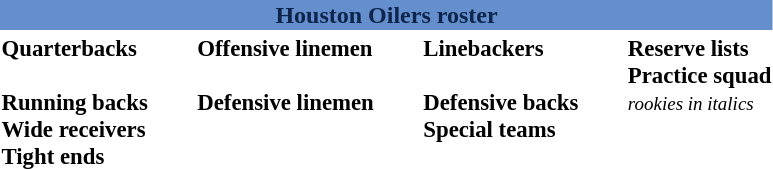<table class="toccolours" style="text-align: left;">
<tr>
<th colspan="7" style="background-color: #648fcc;color:#0d254c;text-align:center;">Houston Oilers roster</th>
</tr>
<tr>
<td style="font-size: 95%;" valign="top"><strong>Quarterbacks</strong><br>

<br><strong>Running backs</strong>



<br><strong>Wide receivers</strong>




<br><strong>Tight ends</strong>


</td>
<td style="width: 25px;"></td>
<td style="font-size: 95%;" valign="top"><strong>Offensive linemen</strong><br>







<br><strong>Defensive linemen</strong>






</td>
<td style="width: 25px;"></td>
<td style="font-size: 95%;" valign="top"><strong>Linebackers</strong><br>





<br><strong>Defensive backs</strong>





<br><strong>Special teams</strong>

</td>
<td style="width: 25px;"></td>
<td style="font-size: 95%;" valign="top"><strong>Reserve lists</strong><br><strong>Practice squad</strong><br><small><em>rookies in italics</em></small><br></td>
</tr>
<tr>
</tr>
</table>
